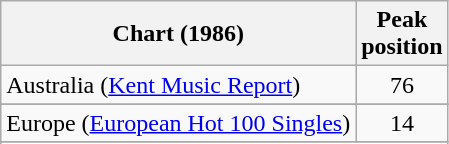<table class="wikitable sortable">
<tr>
<th>Chart (1986)</th>
<th>Peak<br>position</th>
</tr>
<tr>
<td>Australia (<a href='#'>Kent Music Report</a>)</td>
<td align="center">76</td>
</tr>
<tr>
</tr>
<tr>
</tr>
<tr>
<td>Europe (<a href='#'>European Hot 100 Singles</a>)</td>
<td align="center">14</td>
</tr>
<tr>
</tr>
<tr>
</tr>
<tr>
</tr>
<tr>
</tr>
<tr>
</tr>
<tr>
</tr>
</table>
